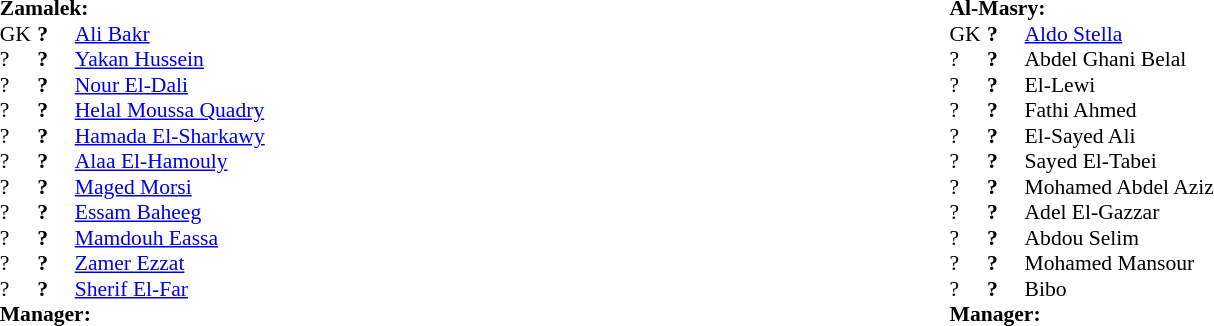<table width="100%">
<tr>
<td valign="top" width="50%"><br><table style="font-size: 90%" cellspacing="0" cellpadding="0" align=center>
<tr>
<td colspan=4><strong>Zamalek:</strong></td>
</tr>
<tr>
<th width="25"></th>
<th width="25"></th>
</tr>
<tr>
<td>GK</td>
<td><strong>?</strong></td>
<td> <a href='#'>Ali Bakr</a></td>
</tr>
<tr>
<td>?</td>
<td><strong>?</strong></td>
<td> <a href='#'>Yakan Hussein</a></td>
</tr>
<tr>
<td>?</td>
<td><strong>?</strong></td>
<td> <a href='#'>Nour El-Dali</a></td>
</tr>
<tr>
<td>?</td>
<td><strong>?</strong></td>
<td> <a href='#'>Helal Moussa Quadry</a></td>
</tr>
<tr>
<td>?</td>
<td><strong>?</strong></td>
<td> <a href='#'>Hamada El-Sharkawy</a></td>
</tr>
<tr>
<td>?</td>
<td><strong>?</strong></td>
<td> <a href='#'>Alaa El-Hamouly</a></td>
</tr>
<tr>
<td>?</td>
<td><strong>?</strong></td>
<td> <a href='#'>Maged Morsi</a></td>
</tr>
<tr>
<td>?</td>
<td><strong>?</strong></td>
<td> <a href='#'>Essam Baheeg</a></td>
</tr>
<tr>
<td>?</td>
<td><strong>?</strong></td>
<td> <a href='#'>Mamdouh Eassa</a></td>
</tr>
<tr>
<td>?</td>
<td><strong>?</strong></td>
<td> <a href='#'>Zamer Ezzat</a></td>
</tr>
<tr>
<td>?</td>
<td><strong>?</strong></td>
<td> <a href='#'>Sherif El-Far</a></td>
</tr>
<tr>
<td colspan=3><strong>Manager:</strong></td>
</tr>
<tr>
<td colspan=3></td>
</tr>
</table>
</td>
<td valign="top"></td>
<td valign="top" width="50%"><br><table style="font-size: 90%" cellspacing="0" cellpadding="0" align="center">
<tr>
<td colspan=4><strong>Al-Masry:</strong></td>
</tr>
<tr>
<th width=25></th>
<th width=25></th>
</tr>
<tr>
<td>GK</td>
<td><strong>?</strong></td>
<td>  <a href='#'>Aldo Stella</a></td>
</tr>
<tr>
<td>?</td>
<td><strong>?</strong></td>
<td> Abdel Ghani Belal</td>
</tr>
<tr>
<td>?</td>
<td><strong>?</strong></td>
<td> El-Lewi</td>
</tr>
<tr>
<td>?</td>
<td><strong>?</strong></td>
<td> Fathi Ahmed</td>
</tr>
<tr>
<td>?</td>
<td><strong>?</strong></td>
<td> El-Sayed Ali</td>
</tr>
<tr>
<td>?</td>
<td><strong>?</strong></td>
<td> Sayed El-Tabei</td>
</tr>
<tr>
<td>?</td>
<td><strong>?</strong></td>
<td> Mohamed Abdel Aziz</td>
</tr>
<tr>
<td>?</td>
<td><strong>?</strong></td>
<td> Adel El-Gazzar</td>
</tr>
<tr>
<td>?</td>
<td><strong>?</strong></td>
<td> Abdou Selim</td>
</tr>
<tr>
<td>?</td>
<td><strong>?</strong></td>
<td> Mohamed Mansour</td>
</tr>
<tr>
<td>?</td>
<td><strong>?</strong></td>
<td> Bibo</td>
</tr>
<tr>
<td colspan=3><strong>Manager:</strong></td>
</tr>
<tr>
<td colspan=3></td>
</tr>
</table>
</td>
</tr>
</table>
